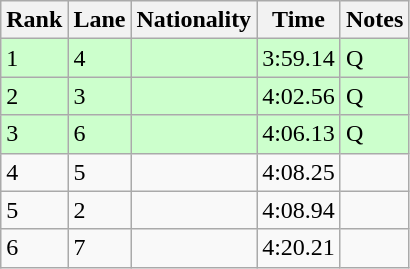<table class="wikitable">
<tr>
<th>Rank</th>
<th>Lane</th>
<th>Nationality</th>
<th>Time</th>
<th>Notes</th>
</tr>
<tr bgcolor=ccffcc>
<td>1</td>
<td>4</td>
<td></td>
<td>3:59.14</td>
<td>Q</td>
</tr>
<tr bgcolor=ccffcc>
<td>2</td>
<td>3</td>
<td></td>
<td>4:02.56</td>
<td>Q</td>
</tr>
<tr bgcolor=ccffcc>
<td>3</td>
<td>6</td>
<td></td>
<td>4:06.13</td>
<td>Q</td>
</tr>
<tr>
<td>4</td>
<td>5</td>
<td></td>
<td>4:08.25</td>
<td></td>
</tr>
<tr>
<td>5</td>
<td>2</td>
<td></td>
<td>4:08.94</td>
<td></td>
</tr>
<tr>
<td>6</td>
<td>7</td>
<td></td>
<td>4:20.21</td>
<td></td>
</tr>
</table>
